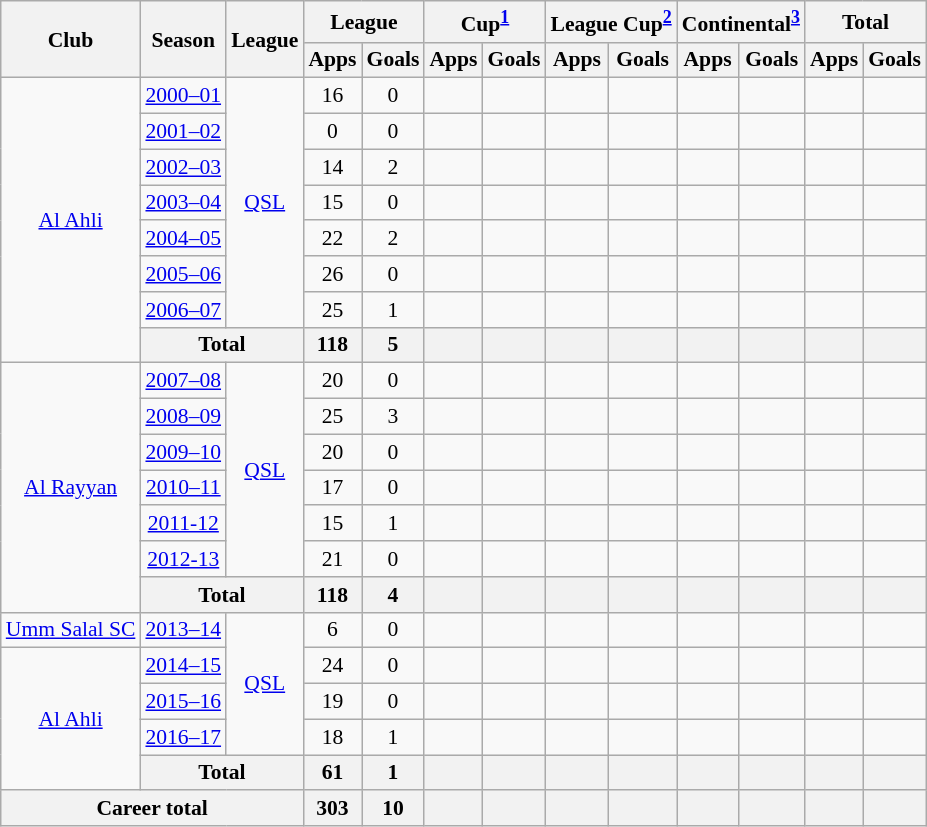<table class="wikitable" style="font-size:90%; text-align:center;">
<tr>
<th rowspan="2">Club</th>
<th rowspan="2">Season</th>
<th rowspan="2">League</th>
<th colspan="2">League</th>
<th colspan="2">Cup<sup><a href='#'>1</a></sup></th>
<th colspan="2">League Cup<sup><a href='#'>2</a></sup></th>
<th colspan="2">Continental<sup><a href='#'>3</a></sup></th>
<th colspan="2">Total</th>
</tr>
<tr>
<th>Apps</th>
<th>Goals</th>
<th>Apps</th>
<th>Goals</th>
<th>Apps</th>
<th>Goals</th>
<th>Apps</th>
<th>Goals</th>
<th>Apps</th>
<th>Goals</th>
</tr>
<tr>
<td rowspan="8"><a href='#'>Al Ahli</a></td>
<td><a href='#'>2000–01</a></td>
<td rowspan="7" valign="center"><a href='#'>QSL</a></td>
<td>16</td>
<td>0</td>
<td></td>
<td></td>
<td></td>
<td></td>
<td></td>
<td></td>
<td></td>
<td></td>
</tr>
<tr>
<td><a href='#'>2001–02</a></td>
<td>0</td>
<td>0</td>
<td></td>
<td></td>
<td></td>
<td></td>
<td></td>
<td></td>
<td></td>
<td></td>
</tr>
<tr>
<td><a href='#'>2002–03</a></td>
<td>14</td>
<td>2</td>
<td></td>
<td></td>
<td></td>
<td></td>
<td></td>
<td></td>
<td></td>
<td></td>
</tr>
<tr>
<td><a href='#'>2003–04</a></td>
<td>15</td>
<td>0</td>
<td></td>
<td></td>
<td></td>
<td></td>
<td></td>
<td></td>
<td></td>
<td></td>
</tr>
<tr>
<td><a href='#'>2004–05</a></td>
<td>22</td>
<td>2</td>
<td></td>
<td></td>
<td></td>
<td></td>
<td></td>
<td></td>
<td></td>
<td></td>
</tr>
<tr>
<td><a href='#'>2005–06</a></td>
<td>26</td>
<td>0</td>
<td></td>
<td></td>
<td></td>
<td></td>
<td></td>
<td></td>
<td></td>
<td></td>
</tr>
<tr>
<td><a href='#'>2006–07</a></td>
<td>25</td>
<td>1</td>
<td></td>
<td></td>
<td></td>
<td></td>
<td></td>
<td></td>
<td></td>
<td></td>
</tr>
<tr>
<th colspan="2">Total</th>
<th>118</th>
<th>5</th>
<th></th>
<th></th>
<th></th>
<th></th>
<th></th>
<th></th>
<th></th>
<th></th>
</tr>
<tr>
<td rowspan="7"><a href='#'>Al Rayyan</a></td>
<td><a href='#'>2007–08</a></td>
<td rowspan="6" valign="center"><a href='#'>QSL</a></td>
<td>20</td>
<td>0</td>
<td></td>
<td></td>
<td></td>
<td></td>
<td></td>
<td></td>
<td></td>
<td></td>
</tr>
<tr>
<td><a href='#'>2008–09</a></td>
<td>25</td>
<td>3</td>
<td></td>
<td></td>
<td></td>
<td></td>
<td></td>
<td></td>
<td></td>
<td></td>
</tr>
<tr>
<td><a href='#'>2009–10</a></td>
<td>20</td>
<td>0</td>
<td></td>
<td></td>
<td></td>
<td></td>
<td></td>
<td></td>
<td></td>
<td></td>
</tr>
<tr>
<td><a href='#'>2010–11</a></td>
<td>17</td>
<td>0</td>
<td></td>
<td></td>
<td></td>
<td></td>
<td></td>
<td></td>
<td></td>
<td></td>
</tr>
<tr>
<td><a href='#'>2011-12</a></td>
<td>15</td>
<td>1</td>
<td></td>
<td></td>
<td></td>
<td></td>
<td></td>
<td></td>
<td></td>
<td></td>
</tr>
<tr>
<td><a href='#'>2012-13</a></td>
<td>21</td>
<td>0</td>
<td></td>
<td></td>
<td></td>
<td></td>
<td></td>
<td></td>
<td></td>
<td></td>
</tr>
<tr>
<th colspan="2">Total</th>
<th>118</th>
<th>4</th>
<th></th>
<th></th>
<th></th>
<th></th>
<th></th>
<th></th>
<th></th>
<th></th>
</tr>
<tr>
<td><a href='#'>Umm Salal SC</a></td>
<td><a href='#'>2013–14</a></td>
<td rowspan="4" valign="center"><a href='#'>QSL</a></td>
<td>6</td>
<td>0</td>
<td></td>
<td></td>
<td></td>
<td></td>
<td></td>
<td></td>
<td></td>
<td></td>
</tr>
<tr>
<td rowspan="4"><a href='#'>Al Ahli</a></td>
<td><a href='#'>2014–15</a></td>
<td>24</td>
<td>0</td>
<td></td>
<td></td>
<td></td>
<td></td>
<td></td>
<td></td>
<td></td>
<td></td>
</tr>
<tr>
<td><a href='#'>2015–16</a></td>
<td>19</td>
<td>0</td>
<td></td>
<td></td>
<td></td>
<td></td>
<td></td>
<td></td>
<td></td>
<td></td>
</tr>
<tr>
<td><a href='#'>2016–17</a></td>
<td>18</td>
<td>1</td>
<td></td>
<td></td>
<td></td>
<td></td>
<td></td>
<td></td>
<td></td>
<td></td>
</tr>
<tr>
<th colspan="2">Total</th>
<th>61</th>
<th>1</th>
<th></th>
<th></th>
<th></th>
<th></th>
<th></th>
<th></th>
<th></th>
<th></th>
</tr>
<tr>
<th colspan="3">Career total</th>
<th>303</th>
<th>10</th>
<th></th>
<th></th>
<th></th>
<th></th>
<th></th>
<th></th>
<th></th>
<th></th>
</tr>
</table>
